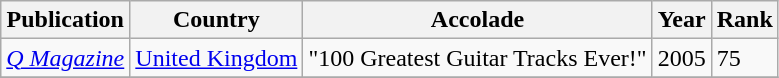<table class="wikitable">
<tr>
<th>Publication</th>
<th>Country</th>
<th>Accolade</th>
<th>Year</th>
<th>Rank</th>
</tr>
<tr>
<td><em><a href='#'>Q Magazine</a></em></td>
<td><a href='#'>United Kingdom</a></td>
<td>"100 Greatest Guitar Tracks Ever!"</td>
<td>2005</td>
<td>75</td>
</tr>
<tr>
</tr>
</table>
